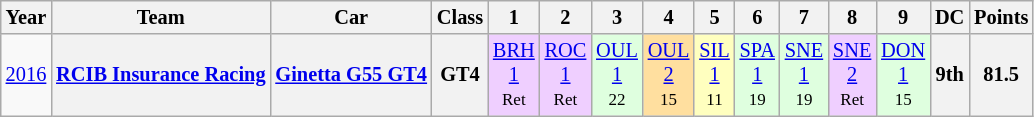<table class="wikitable" style="text-align:center; font-size:85%">
<tr>
<th>Year</th>
<th>Team</th>
<th>Car</th>
<th>Class</th>
<th>1</th>
<th>2</th>
<th>3</th>
<th>4</th>
<th>5</th>
<th>6</th>
<th>7</th>
<th>8</th>
<th>9</th>
<th>DC</th>
<th>Points</th>
</tr>
<tr>
<td><a href='#'>2016</a></td>
<th><a href='#'>RCIB Insurance Racing</a></th>
<th><a href='#'>Ginetta G55 GT4</a></th>
<th><span>GT4</span></th>
<td style="background:#EFCFFF;"><a href='#'>BRH<br>1</a><br><small>Ret</small></td>
<td style="background:#EFCFFF;"><a href='#'>ROC<br>1</a><br><small>Ret</small></td>
<td style="background:#DFFFDF;"><a href='#'>OUL<br>1</a><br><small>22</small></td>
<td style="background:#FFDF9F;"><a href='#'>OUL<br>2</a><br><small>15</small></td>
<td style="background:#FFFFBF;"><a href='#'>SIL<br>1</a><br><small>11</small></td>
<td style="background:#DFFFDF;"><a href='#'>SPA<br>1</a><br><small>19</small></td>
<td style="background:#DFFFDF;"><a href='#'>SNE<br>1</a><br><small>19</small></td>
<td style="background:#EFCFFF;"><a href='#'>SNE<br>2</a><br><small>Ret</small></td>
<td style="background:#DFFFDF;"><a href='#'>DON<br>1</a><br><small>15</small></td>
<th>9th</th>
<th>81.5</th>
</tr>
</table>
